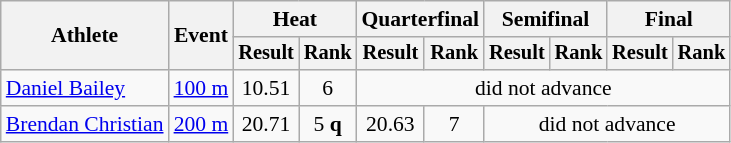<table class="wikitable" style="font-size:90%">
<tr>
<th rowspan="2">Athlete</th>
<th rowspan="2">Event</th>
<th colspan="2">Heat</th>
<th colspan="2">Quarterfinal</th>
<th colspan="2">Semifinal</th>
<th colspan="2">Final</th>
</tr>
<tr style="font-size:95%">
<th>Result</th>
<th>Rank</th>
<th>Result</th>
<th>Rank</th>
<th>Result</th>
<th>Rank</th>
<th>Result</th>
<th>Rank</th>
</tr>
<tr align=center>
<td align=left><a href='#'>Daniel Bailey</a></td>
<td align=left><a href='#'>100 m</a></td>
<td>10.51</td>
<td>6</td>
<td colspan=6>did not advance</td>
</tr>
<tr align=center>
<td align=left><a href='#'>Brendan Christian</a></td>
<td align=left><a href='#'>200 m</a></td>
<td>20.71</td>
<td>5 <strong>q</strong></td>
<td>20.63</td>
<td>7</td>
<td colspan=4>did not advance</td>
</tr>
</table>
